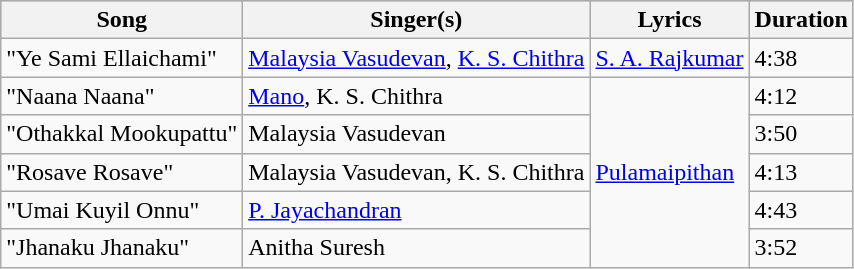<table class="wikitable">
<tr style="background:#ccc; text-align:center;">
<th>Song</th>
<th>Singer(s)</th>
<th>Lyrics</th>
<th>Duration</th>
</tr>
<tr>
<td>"Ye Sami Ellaichami"</td>
<td><a href='#'>Malaysia Vasudevan</a>, <a href='#'>K. S. Chithra</a></td>
<td><a href='#'>S. A. Rajkumar</a></td>
<td>4:38</td>
</tr>
<tr>
<td>"Naana Naana"</td>
<td><a href='#'>Mano</a>, K. S. Chithra</td>
<td rowspan=5><a href='#'>Pulamaipithan</a></td>
<td>4:12</td>
</tr>
<tr>
<td>"Othakkal Mookupattu"</td>
<td>Malaysia Vasudevan</td>
<td>3:50</td>
</tr>
<tr>
<td>"Rosave Rosave"</td>
<td>Malaysia Vasudevan, K. S. Chithra</td>
<td>4:13</td>
</tr>
<tr>
<td>"Umai Kuyil Onnu"</td>
<td><a href='#'>P. Jayachandran</a></td>
<td>4:43</td>
</tr>
<tr>
<td>"Jhanaku Jhanaku"</td>
<td>Anitha Suresh</td>
<td>3:52</td>
</tr>
</table>
